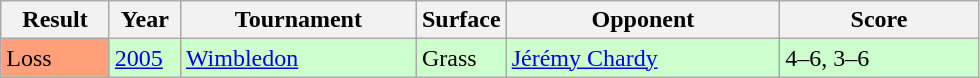<table class="sortable wikitable">
<tr>
<th style="width:65px;">Result</th>
<th style="width:40px;">Year</th>
<th style="width:150px;">Tournament</th>
<th style="width:50px;">Surface</th>
<th style="width:175px;">Opponent</th>
<th style="width:125px;" class="unsortable">Score</th>
</tr>
<tr style="background:#ccffcc;">
<td style="background:#ffa07a;">Loss</td>
<td><a href='#'>2005</a></td>
<td><a href='#'>Wimbledon</a></td>
<td>Grass</td>
<td> <a href='#'>Jérémy Chardy</a></td>
<td>4–6, 3–6</td>
</tr>
</table>
